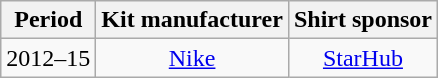<table class="wikitable" style="text-align:center;margin-left:1em;float:center">
<tr>
<th>Period</th>
<th>Kit manufacturer</th>
<th>Shirt sponsor</th>
</tr>
<tr>
<td>2012–15</td>
<td rowspan=1><a href='#'>Nike</a></td>
<td><a href='#'>StarHub</a></td>
</tr>
</table>
